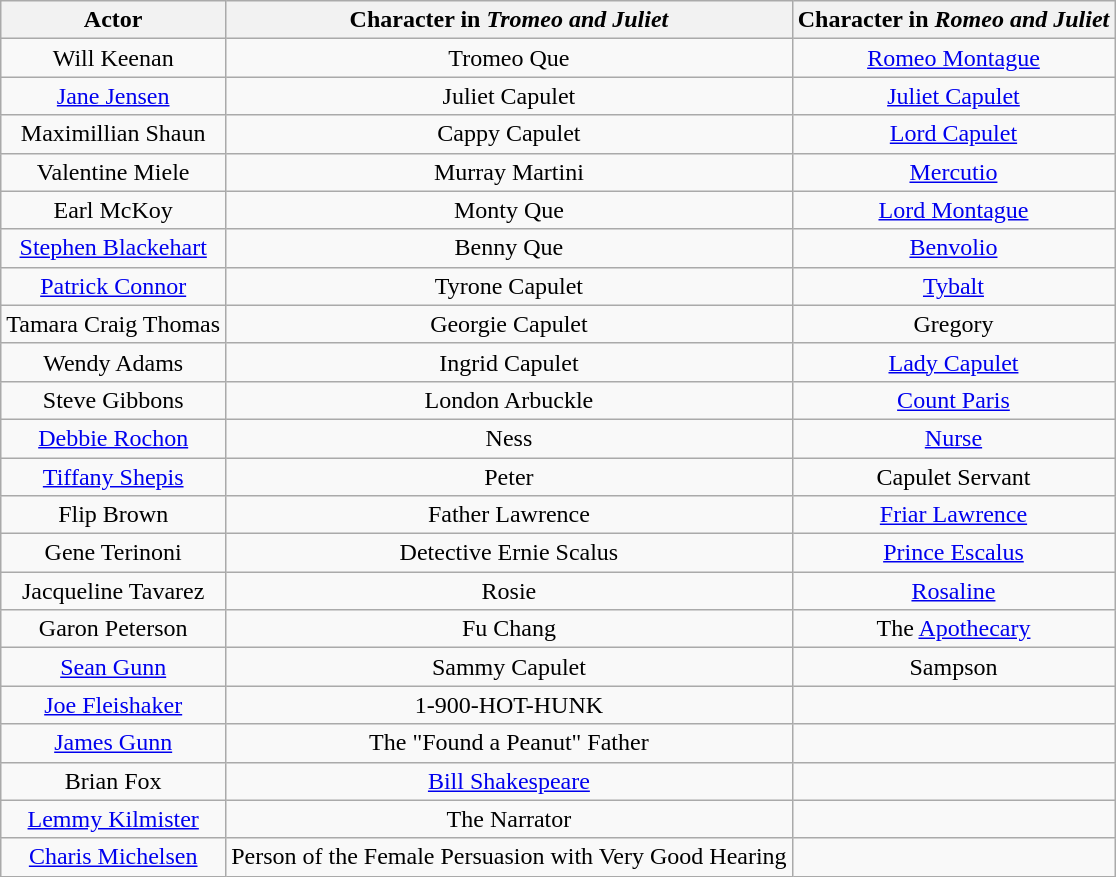<table class="wikitable" style="text-align:center;">
<tr>
<th>Actor</th>
<th>Character in <em>Tromeo and Juliet</em></th>
<th>Character in <em>Romeo and Juliet</em></th>
</tr>
<tr>
<td>Will Keenan</td>
<td>Tromeo Que</td>
<td><a href='#'>Romeo Montague</a></td>
</tr>
<tr>
<td><a href='#'>Jane Jensen</a></td>
<td>Juliet Capulet</td>
<td><a href='#'>Juliet Capulet</a></td>
</tr>
<tr>
<td>Maximillian Shaun</td>
<td>Cappy Capulet</td>
<td><a href='#'>Lord Capulet</a></td>
</tr>
<tr>
<td>Valentine Miele</td>
<td>Murray Martini</td>
<td><a href='#'>Mercutio</a></td>
</tr>
<tr>
<td>Earl McKoy</td>
<td>Monty Que</td>
<td><a href='#'>Lord Montague</a></td>
</tr>
<tr>
<td><a href='#'>Stephen Blackehart</a></td>
<td>Benny Que</td>
<td><a href='#'>Benvolio</a></td>
</tr>
<tr>
<td><a href='#'>Patrick Connor</a></td>
<td>Tyrone Capulet</td>
<td><a href='#'>Tybalt</a></td>
</tr>
<tr>
<td>Tamara Craig Thomas</td>
<td>Georgie Capulet</td>
<td>Gregory</td>
</tr>
<tr>
<td>Wendy Adams</td>
<td>Ingrid Capulet</td>
<td><a href='#'>Lady Capulet</a></td>
</tr>
<tr>
<td>Steve Gibbons</td>
<td>London Arbuckle</td>
<td><a href='#'>Count Paris</a></td>
</tr>
<tr>
<td><a href='#'>Debbie Rochon</a></td>
<td>Ness</td>
<td><a href='#'>Nurse</a></td>
</tr>
<tr>
<td><a href='#'>Tiffany Shepis</a></td>
<td>Peter</td>
<td>Capulet Servant</td>
</tr>
<tr>
<td>Flip Brown</td>
<td>Father Lawrence</td>
<td><a href='#'>Friar Lawrence</a></td>
</tr>
<tr>
<td>Gene Terinoni</td>
<td>Detective Ernie Scalus</td>
<td><a href='#'>Prince Escalus</a></td>
</tr>
<tr>
<td>Jacqueline Tavarez</td>
<td>Rosie</td>
<td><a href='#'>Rosaline</a></td>
</tr>
<tr>
<td>Garon Peterson</td>
<td>Fu Chang</td>
<td>The <a href='#'>Apothecary</a></td>
</tr>
<tr>
<td><a href='#'>Sean Gunn</a></td>
<td>Sammy Capulet</td>
<td>Sampson</td>
</tr>
<tr>
<td><a href='#'>Joe Fleishaker</a></td>
<td>1-900-HOT-HUNK</td>
<td></td>
</tr>
<tr>
<td><a href='#'>James Gunn</a></td>
<td>The "Found a Peanut" Father</td>
<td></td>
</tr>
<tr>
<td>Brian Fox</td>
<td><a href='#'>Bill Shakespeare</a></td>
<td></td>
</tr>
<tr>
<td><a href='#'>Lemmy Kilmister</a></td>
<td>The Narrator</td>
<td></td>
</tr>
<tr>
<td><a href='#'>Charis Michelsen</a></td>
<td>Person of the Female Persuasion with Very Good Hearing</td>
<td></td>
</tr>
</table>
